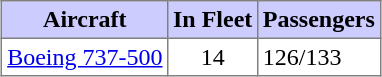<table class="toccolours" border="1" cellpadding="3" style="border-collapse:collapse;margin: 1em auto;">
<tr bgcolor=#ccccff>
<th>Aircraft</th>
<th>In Fleet</th>
<th>Passengers</th>
</tr>
<tr>
<td><a href='#'>Boeing 737-500</a></td>
<td align=center>14</td>
<td>126/133</td>
</tr>
</table>
